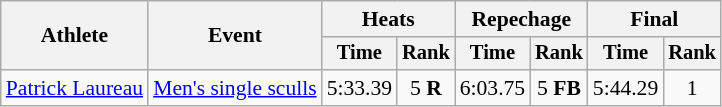<table class="wikitable" style="font-size:90%;">
<tr>
<th rowspan="2">Athlete</th>
<th rowspan="2">Event</th>
<th colspan="2">Heats</th>
<th colspan="2">Repechage</th>
<th colspan="2">Final</th>
</tr>
<tr style="font-size:95%">
<th>Time</th>
<th>Rank</th>
<th>Time</th>
<th>Rank</th>
<th>Time</th>
<th>Rank</th>
</tr>
<tr>
<td align=left><a href='#'>Patrick Laureau</a></td>
<td align=left><a href='#'>Men's single sculls</a></td>
<td align=center>5:33.39</td>
<td align=center>5 <strong>R</strong></td>
<td align=center>6:03.75</td>
<td align=center>5 <strong>FB</strong></td>
<td align=center>5:44.29</td>
<td align=center>1</td>
</tr>
</table>
